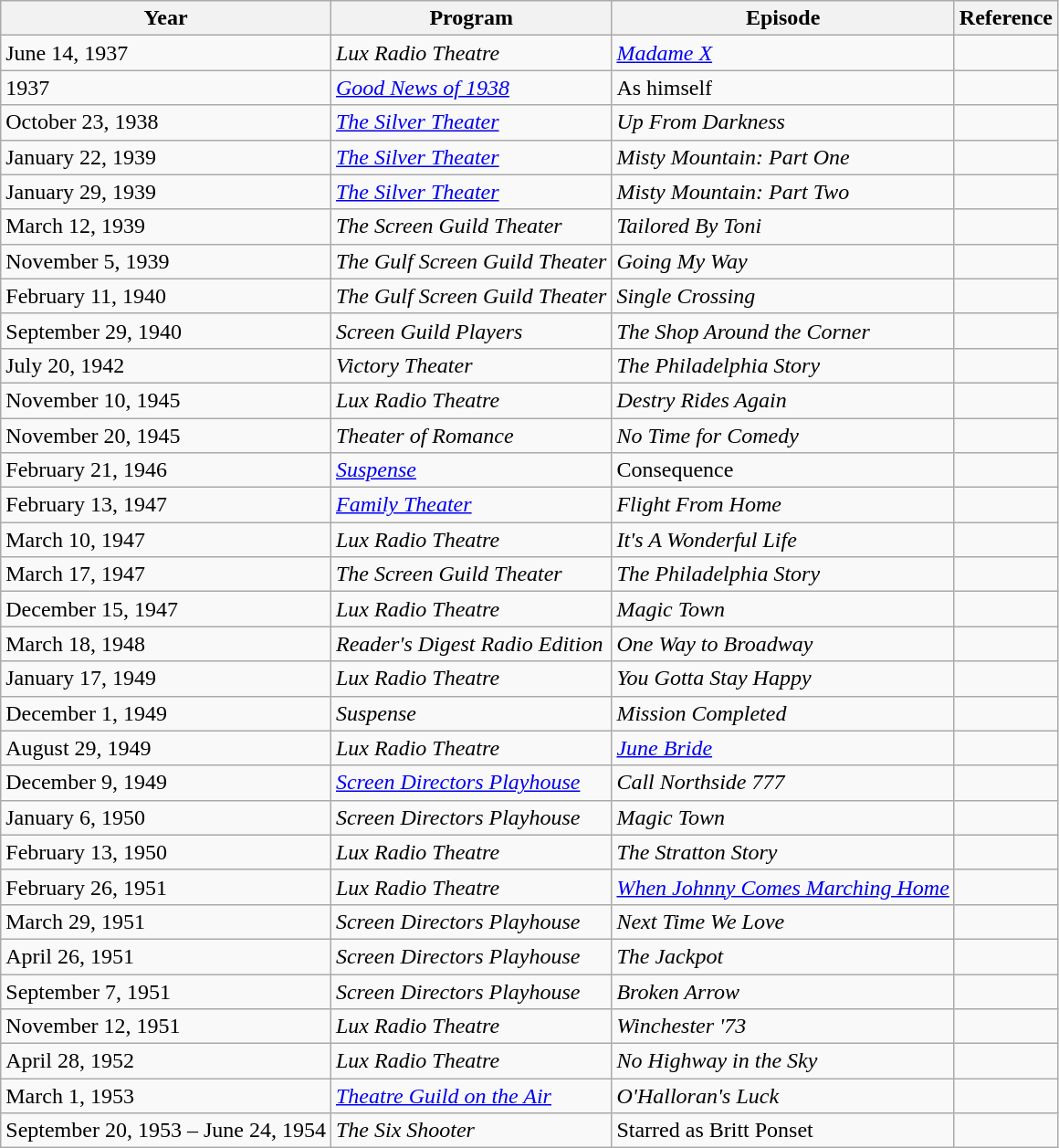<table class="wikitable">
<tr>
<th>Year</th>
<th>Program</th>
<th>Episode</th>
<th>Reference</th>
</tr>
<tr>
<td>June 14, 1937</td>
<td><em>Lux Radio Theatre</em></td>
<td><em><a href='#'>Madame X</a></em></td>
<td></td>
</tr>
<tr>
<td>1937</td>
<td><em><a href='#'>Good News of 1938</a></em></td>
<td>As himself</td>
<td></td>
</tr>
<tr>
<td>October 23, 1938</td>
<td><em><a href='#'>The Silver Theater</a></em></td>
<td><em>Up From Darkness</em></td>
<td></td>
</tr>
<tr>
<td>January 22, 1939</td>
<td><em><a href='#'>The Silver Theater</a></em></td>
<td><em>Misty Mountain: Part One</em></td>
<td></td>
</tr>
<tr>
<td>January 29, 1939</td>
<td><em><a href='#'>The Silver Theater</a></em></td>
<td><em>Misty Mountain: Part Two</em></td>
<td></td>
</tr>
<tr>
<td>March 12, 1939</td>
<td><em>The Screen Guild Theater</em></td>
<td><em>Tailored By Toni</em></td>
<td></td>
</tr>
<tr>
<td>November 5, 1939</td>
<td><em>The Gulf Screen Guild Theater</em></td>
<td><em>Going My Way</em></td>
<td></td>
</tr>
<tr>
<td>February 11, 1940</td>
<td><em>The Gulf Screen Guild Theater</em></td>
<td><em>Single Crossing</em></td>
<td></td>
</tr>
<tr>
<td>September 29, 1940</td>
<td><em>Screen Guild Players</em></td>
<td><em>The Shop Around the Corner</em></td>
<td></td>
</tr>
<tr>
<td>July 20, 1942</td>
<td><em>Victory Theater</em></td>
<td><em>The Philadelphia Story</em></td>
<td></td>
</tr>
<tr>
<td>November 10, 1945</td>
<td><em>Lux Radio Theatre</em></td>
<td><em>Destry Rides Again</em></td>
<td></td>
</tr>
<tr>
<td>November 20, 1945</td>
<td><em>Theater of Romance</em></td>
<td><em>No Time for Comedy</em></td>
<td></td>
</tr>
<tr>
<td>February 21, 1946</td>
<td><em><a href='#'>Suspense</a></em></td>
<td>Consequence</td>
<td></td>
</tr>
<tr>
<td>February 13, 1947</td>
<td><em><a href='#'>Family Theater</a></em></td>
<td><em>Flight From Home</em></td>
<td></td>
</tr>
<tr>
<td>March 10, 1947</td>
<td><em>Lux Radio Theatre</em></td>
<td><em>It's A Wonderful Life</em></td>
<td></td>
</tr>
<tr>
<td>March 17, 1947</td>
<td><em>The Screen Guild Theater</em></td>
<td><em>The Philadelphia Story</em></td>
<td></td>
</tr>
<tr>
<td>December 15, 1947</td>
<td><em>Lux Radio Theatre</em></td>
<td><em>Magic Town</em></td>
<td></td>
</tr>
<tr>
<td>March 18, 1948</td>
<td><em>Reader's Digest Radio Edition</em></td>
<td><em>One Way to Broadway</em></td>
<td></td>
</tr>
<tr>
<td>January 17, 1949</td>
<td><em>Lux Radio Theatre</em></td>
<td><em>You Gotta Stay Happy</em></td>
<td></td>
</tr>
<tr>
<td>December 1, 1949</td>
<td><em>Suspense</em></td>
<td><em>Mission Completed</em></td>
<td></td>
</tr>
<tr>
<td>August 29, 1949</td>
<td><em>Lux Radio Theatre</em></td>
<td><em><a href='#'>June Bride</a></em></td>
<td></td>
</tr>
<tr>
<td>December 9, 1949</td>
<td><em><a href='#'>Screen Directors Playhouse</a></em></td>
<td><em>Call Northside 777</em></td>
<td></td>
</tr>
<tr>
<td>January 6, 1950</td>
<td><em>Screen Directors Playhouse</em></td>
<td><em>Magic Town</em></td>
<td></td>
</tr>
<tr>
<td>February 13, 1950</td>
<td><em>Lux Radio Theatre</em></td>
<td><em>The Stratton Story</em></td>
<td></td>
</tr>
<tr>
<td>February 26, 1951</td>
<td><em>Lux Radio Theatre</em></td>
<td><em><a href='#'>When Johnny Comes Marching Home</a></em></td>
<td></td>
</tr>
<tr>
<td>March 29, 1951</td>
<td><em>Screen Directors Playhouse</em></td>
<td><em>Next Time We Love</em></td>
<td></td>
</tr>
<tr>
<td>April 26, 1951</td>
<td><em>Screen Directors Playhouse</em></td>
<td><em>The Jackpot</em></td>
<td></td>
</tr>
<tr>
<td>September 7, 1951</td>
<td><em>Screen Directors Playhouse</em></td>
<td><em>Broken Arrow</em></td>
<td></td>
</tr>
<tr>
<td>November 12, 1951</td>
<td><em>Lux Radio Theatre</em></td>
<td><em>Winchester '73</em></td>
<td></td>
</tr>
<tr>
<td>April 28, 1952</td>
<td><em>Lux Radio Theatre</em></td>
<td><em>No Highway in the Sky</em></td>
<td></td>
</tr>
<tr>
<td>March 1, 1953</td>
<td><em><a href='#'>Theatre Guild on the Air</a></em></td>
<td><em>O'Halloran's Luck</em></td>
<td></td>
</tr>
<tr>
<td>September 20, 1953 – June 24, 1954</td>
<td><em>The Six Shooter</em></td>
<td>Starred as Britt Ponset</td>
<td></td>
</tr>
</table>
